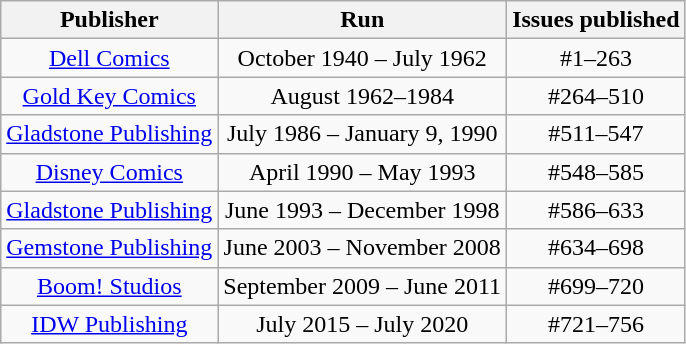<table class="wikitable" style="text-align:center">
<tr>
<th>Publisher</th>
<th>Run</th>
<th>Issues published</th>
</tr>
<tr>
<td><a href='#'>Dell Comics</a></td>
<td>October 1940 – July 1962</td>
<td>#1–263</td>
</tr>
<tr>
<td><a href='#'>Gold Key Comics</a></td>
<td>August 1962–1984</td>
<td>#264–510</td>
</tr>
<tr>
<td><a href='#'>Gladstone Publishing</a></td>
<td>July 1986 – January 9, 1990</td>
<td>#511–547</td>
</tr>
<tr>
<td><a href='#'>Disney Comics</a></td>
<td>April 1990 – May 1993</td>
<td>#548–585</td>
</tr>
<tr>
<td><a href='#'>Gladstone Publishing</a></td>
<td>June 1993 – December 1998</td>
<td>#586–633</td>
</tr>
<tr>
<td><a href='#'>Gemstone Publishing</a></td>
<td>June 2003 – November 2008</td>
<td>#634–698</td>
</tr>
<tr>
<td><a href='#'>Boom! Studios</a></td>
<td>September 2009 – June 2011</td>
<td>#699–720</td>
</tr>
<tr>
<td><a href='#'>IDW Publishing</a></td>
<td>July 2015 – July 2020</td>
<td>#721–756</td>
</tr>
</table>
